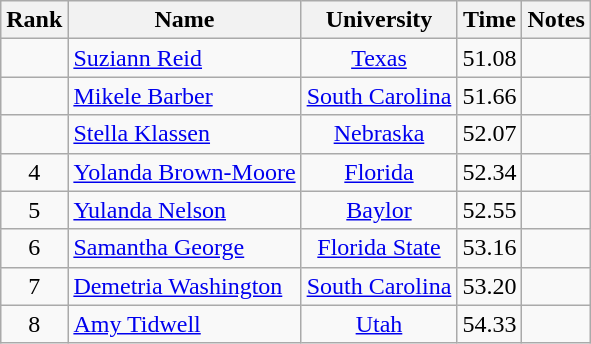<table class="wikitable sortable" style="text-align:center">
<tr>
<th>Rank</th>
<th>Name</th>
<th>University</th>
<th>Time</th>
<th>Notes</th>
</tr>
<tr>
<td></td>
<td align=left><a href='#'>Suziann Reid</a></td>
<td><a href='#'>Texas</a></td>
<td>51.08</td>
<td></td>
</tr>
<tr>
<td></td>
<td align=left><a href='#'>Mikele Barber</a></td>
<td><a href='#'>South Carolina</a></td>
<td>51.66</td>
<td></td>
</tr>
<tr>
<td></td>
<td align=left><a href='#'>Stella Klassen</a></td>
<td><a href='#'>Nebraska</a></td>
<td>52.07</td>
<td></td>
</tr>
<tr>
<td>4</td>
<td align=left><a href='#'>Yolanda Brown-Moore</a></td>
<td><a href='#'>Florida</a></td>
<td>52.34</td>
<td></td>
</tr>
<tr>
<td>5</td>
<td align=left><a href='#'>Yulanda Nelson</a></td>
<td><a href='#'>Baylor</a></td>
<td>52.55</td>
<td></td>
</tr>
<tr>
<td>6</td>
<td align=left><a href='#'>Samantha George</a></td>
<td><a href='#'>Florida State</a></td>
<td>53.16</td>
<td></td>
</tr>
<tr>
<td>7</td>
<td align=left><a href='#'>Demetria Washington</a></td>
<td><a href='#'>South Carolina</a></td>
<td>53.20</td>
<td></td>
</tr>
<tr>
<td>8</td>
<td align=left><a href='#'>Amy Tidwell</a></td>
<td><a href='#'>Utah</a></td>
<td>54.33</td>
<td></td>
</tr>
</table>
